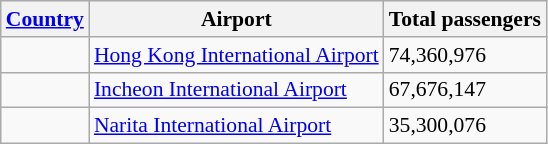<table class="wikitable sortable" border="1" style="font-size:90%">
<tr style="background:#ececec;">
<th><a href='#'>Country</a></th>
<th>Airport</th>
<th>Total passengers</th>
</tr>
<tr>
<td style="text-align:left;"></td>
<td><a href='#'>Hong Kong International Airport</a></td>
<td>74,360,976</td>
</tr>
<tr>
<td style="text-align:left;"></td>
<td><a href='#'>Incheon International Airport</a></td>
<td>67,676,147</td>
</tr>
<tr>
<td style="text-align:left;"></td>
<td><a href='#'>Narita International Airport</a></td>
<td>35,300,076</td>
</tr>
</table>
